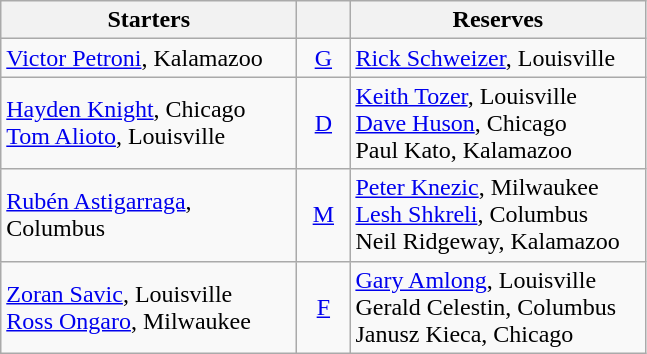<table class="wikitable">
<tr>
<th width=190>Starters</th>
<th width=28></th>
<th width=190>Reserves</th>
</tr>
<tr>
<td><a href='#'>Victor Petroni</a>, Kalamazoo</td>
<td align=center><a href='#'>G</a></td>
<td><a href='#'>Rick Schweizer</a>, Louisville</td>
</tr>
<tr>
<td><a href='#'>Hayden Knight</a>, Chicago<br><a href='#'>Tom Alioto</a>, Louisville</td>
<td align=center><a href='#'>D</a></td>
<td><a href='#'>Keith Tozer</a>, Louisville<br><a href='#'>Dave Huson</a>, Chicago<br>Paul Kato, Kalamazoo</td>
</tr>
<tr>
<td><a href='#'>Rubén Astigarraga</a>, Columbus</td>
<td align=center><a href='#'>M</a></td>
<td><a href='#'>Peter Knezic</a>, Milwaukee<br><a href='#'>Lesh Shkreli</a>, Columbus<br>Neil Ridgeway, Kalamazoo</td>
</tr>
<tr>
<td><a href='#'>Zoran Savic</a>, Louisville<br><a href='#'>Ross Ongaro</a>, Milwaukee</td>
<td align=center><a href='#'>F</a></td>
<td><a href='#'>Gary Amlong</a>, Louisville<br>Gerald Celestin, Columbus<br>Janusz Kieca, Chicago</td>
</tr>
</table>
